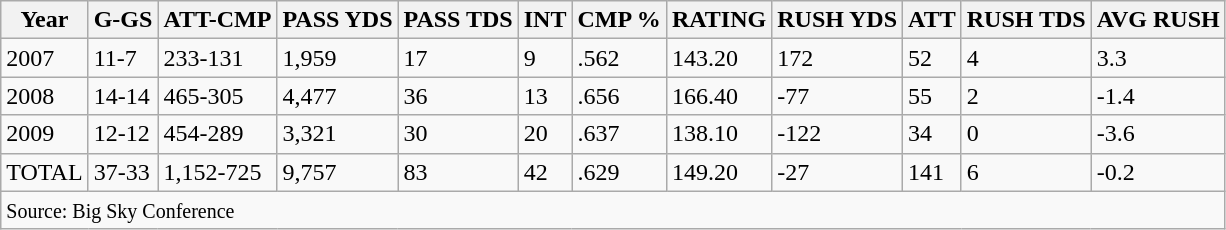<table class="wikitable">
<tr>
<th>Year</th>
<th>G-GS</th>
<th>ATT-CMP</th>
<th>PASS YDS</th>
<th>PASS TDS</th>
<th>INT</th>
<th>CMP %</th>
<th>RATING</th>
<th>RUSH YDS</th>
<th>ATT</th>
<th>RUSH TDS</th>
<th>AVG RUSH</th>
</tr>
<tr>
<td>2007</td>
<td>11-7</td>
<td>233-131</td>
<td>1,959</td>
<td>17</td>
<td>9</td>
<td>.562</td>
<td>143.20</td>
<td>172</td>
<td>52</td>
<td>4</td>
<td>3.3</td>
</tr>
<tr>
<td>2008</td>
<td>14-14</td>
<td>465-305</td>
<td>4,477</td>
<td>36</td>
<td>13</td>
<td>.656</td>
<td>166.40</td>
<td>-77</td>
<td>55</td>
<td>2</td>
<td>-1.4</td>
</tr>
<tr>
<td>2009</td>
<td>12-12</td>
<td>454-289</td>
<td>3,321</td>
<td>30</td>
<td>20</td>
<td>.637</td>
<td>138.10</td>
<td>-122</td>
<td>34</td>
<td>0</td>
<td>-3.6</td>
</tr>
<tr>
<td>TOTAL</td>
<td>37-33</td>
<td>1,152-725</td>
<td>9,757</td>
<td>83</td>
<td>42</td>
<td>.629</td>
<td>149.20</td>
<td>-27</td>
<td>141</td>
<td>6</td>
<td>-0.2</td>
</tr>
<tr>
<td colspan = 12><small>Source: Big Sky Conference</small></td>
</tr>
</table>
